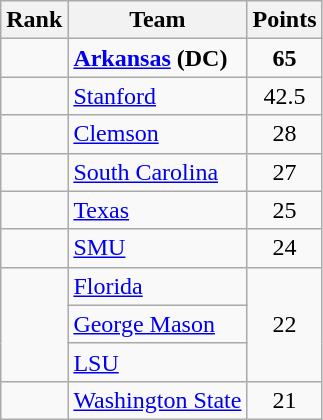<table class="wikitable sortable" style="text-align:center">
<tr>
<th>Rank</th>
<th>Team</th>
<th>Points</th>
</tr>
<tr>
<td></td>
<td align="left"><strong><a href='#'>Arkansas</a></strong> <strong>(DC)</strong></td>
<td><strong>65</strong></td>
</tr>
<tr>
<td></td>
<td align="left"><a href='#'>Stanford</a></td>
<td>42.5</td>
</tr>
<tr>
<td></td>
<td align="left"><a href='#'>Clemson</a></td>
<td>28</td>
</tr>
<tr>
<td></td>
<td align="left"><a href='#'>South Carolina</a></td>
<td>27</td>
</tr>
<tr>
<td></td>
<td align="left"><a href='#'>Texas</a></td>
<td>25</td>
</tr>
<tr>
<td></td>
<td align="left"><a href='#'>SMU</a></td>
<td>24</td>
</tr>
<tr>
<td rowspan=3></td>
<td align="left"><a href='#'>Florida</a></td>
<td rowspan=3>22</td>
</tr>
<tr>
<td align="left"><a href='#'>George Mason</a></td>
</tr>
<tr>
<td align="left"><a href='#'>LSU</a></td>
</tr>
<tr>
<td></td>
<td align="left"><a href='#'>Washington State</a></td>
<td>21</td>
</tr>
</table>
